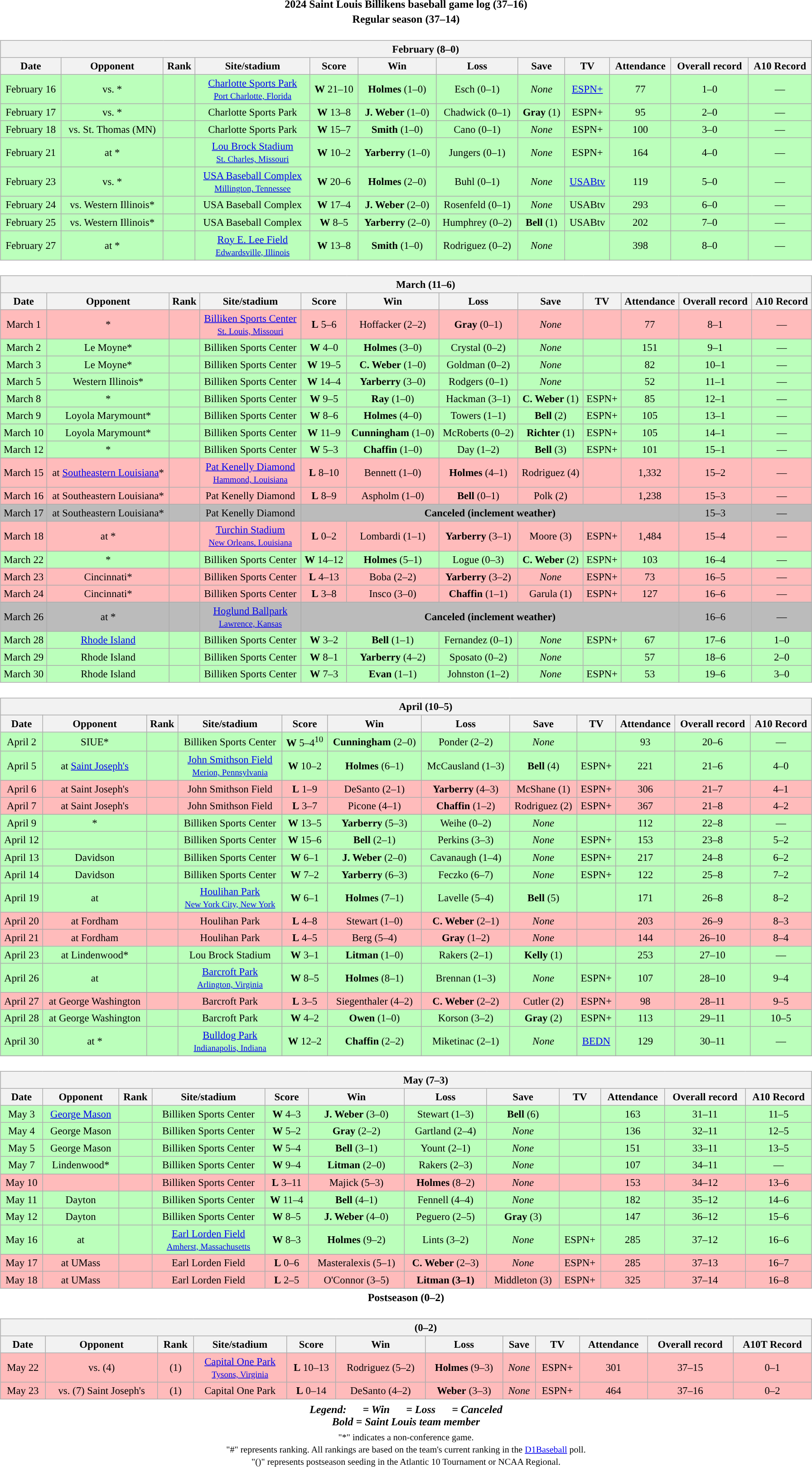<table class="toccolours" width=95% style="clear:both; margin:1.5em auto; text-align:center;">
<tr>
<th colspan=2>2024 Saint Louis Billikens baseball game log (37–16)</th>
</tr>
<tr>
<th colspan=2>Regular season (37–14)</th>
</tr>
<tr valign="top">
<td><br><table class="wikitable collapsible collapsed" style="margin:auto; width:100%; text-align:center; font-size:95%">
<tr>
<th colspan=12 style="padding-left:4em;">February (8–0)</th>
</tr>
<tr>
<th>Date</th>
<th>Opponent</th>
<th>Rank</th>
<th>Site/stadium</th>
<th>Score</th>
<th>Win</th>
<th>Loss</th>
<th>Save</th>
<th>TV</th>
<th>Attendance</th>
<th>Overall record</th>
<th>A10 Record</th>
</tr>
<tr bgcolor="bbffbb">
<td>February 16</td>
<td>vs. *</td>
<td></td>
<td><a href='#'>Charlotte Sports Park</a><br><small><a href='#'>Port Charlotte, Florida</a></small></td>
<td><strong>W</strong> 21–10</td>
<td><strong>Holmes</strong> (1–0)</td>
<td>Esch (0–1)</td>
<td><em>None</em></td>
<td><a href='#'>ESPN+</a></td>
<td>77</td>
<td>1–0</td>
<td>—</td>
</tr>
<tr bgcolor="bbffbb">
<td>February 17</td>
<td>vs. *</td>
<td></td>
<td>Charlotte Sports Park</td>
<td><strong>W</strong> 13–8</td>
<td><strong>J. Weber</strong> (1–0)</td>
<td>Chadwick (0–1)</td>
<td><strong>Gray</strong> (1)</td>
<td>ESPN+</td>
<td>95</td>
<td>2–0</td>
<td>—</td>
</tr>
<tr bgcolor="bbffbb">
<td>February 18</td>
<td>vs. St. Thomas (MN)</td>
<td></td>
<td>Charlotte Sports Park</td>
<td><strong>W</strong> 15–7</td>
<td><strong>Smith</strong> (1–0)</td>
<td>Cano (0–1)</td>
<td><em>None</em></td>
<td>ESPN+</td>
<td>100</td>
<td>3–0</td>
<td>—</td>
</tr>
<tr bgcolor="bbffbb">
<td>February 21</td>
<td>at *</td>
<td></td>
<td><a href='#'>Lou Brock Stadium</a><br><small><a href='#'>St. Charles, Missouri</a></small></td>
<td><strong>W</strong> 10–2</td>
<td><strong>Yarberry</strong> (1–0)</td>
<td>Jungers (0–1)</td>
<td><em>None</em></td>
<td>ESPN+</td>
<td>164</td>
<td>4–0</td>
<td>—</td>
</tr>
<tr bgcolor="bbffbb">
<td>February 23</td>
<td>vs. *</td>
<td></td>
<td><a href='#'>USA Baseball Complex</a><br><small><a href='#'>Millington, Tennessee</a></small></td>
<td><strong>W</strong> 20–6</td>
<td><strong>Holmes</strong> (2–0)</td>
<td>Buhl (0–1)</td>
<td><em>None</em></td>
<td><a href='#'>USABtv</a></td>
<td>119</td>
<td>5–0</td>
<td>—</td>
</tr>
<tr bgcolor="bbffbb">
<td>February 24</td>
<td>vs. Western Illinois*</td>
<td></td>
<td>USA Baseball Complex</td>
<td><strong>W</strong> 17–4</td>
<td><strong>J. Weber</strong> (2–0)</td>
<td>Rosenfeld (0–1)</td>
<td><em>None</em></td>
<td>USABtv</td>
<td>293</td>
<td>6–0</td>
<td>—</td>
</tr>
<tr bgcolor="bbffbb">
<td>February 25</td>
<td>vs. Western Illinois*</td>
<td></td>
<td>USA Baseball Complex</td>
<td><strong>W</strong> 8–5</td>
<td><strong>Yarberry</strong> (2–0)</td>
<td>Humphrey (0–2)</td>
<td><strong>Bell</strong> (1)</td>
<td>USABtv</td>
<td>202</td>
<td>7–0</td>
<td>—</td>
</tr>
<tr bgcolor="bbffbb">
<td>February 27</td>
<td>at *</td>
<td></td>
<td><a href='#'>Roy E. Lee Field</a><br><small><a href='#'>Edwardsville, Illinois</a></small></td>
<td><strong>W</strong> 13–8</td>
<td><strong>Smith</strong> (1–0)</td>
<td>Rodriguez (0–2)</td>
<td><em>None</em></td>
<td></td>
<td>398</td>
<td>8–0</td>
<td>—</td>
</tr>
</table>
</td>
</tr>
<tr>
<td><br><table class="wikitable collapsible collapsed" style="margin:auto; width:100%; text-align:center; font-size:95%">
<tr>
<th colspan=12 style="padding-left:4em;">March (11–6)</th>
</tr>
<tr>
<th>Date</th>
<th>Opponent</th>
<th>Rank</th>
<th>Site/stadium</th>
<th>Score</th>
<th>Win</th>
<th>Loss</th>
<th>Save</th>
<th>TV</th>
<th>Attendance</th>
<th>Overall record</th>
<th>A10 Record</th>
</tr>
<tr bgcolor="ffbbbb">
<td>March 1</td>
<td>*</td>
<td></td>
<td><a href='#'>Billiken Sports Center</a><br><small><a href='#'>St. Louis, Missouri</a></small></td>
<td><strong>L</strong> 5–6</td>
<td>Hoffacker (2–2)</td>
<td><strong>Gray</strong> (0–1)</td>
<td><em>None</em></td>
<td></td>
<td>77</td>
<td>8–1</td>
<td>—</td>
</tr>
<tr bgcolor="bbffbb">
<td>March 2</td>
<td>Le Moyne*</td>
<td></td>
<td>Billiken Sports Center</td>
<td><strong>W</strong> 4–0</td>
<td><strong>Holmes</strong> (3–0)</td>
<td>Crystal (0–2)</td>
<td><em>None</em></td>
<td></td>
<td>151</td>
<td>9–1</td>
<td>—</td>
</tr>
<tr bgcolor="bbffbb">
<td>March 3</td>
<td>Le Moyne*</td>
<td></td>
<td>Billiken Sports Center</td>
<td><strong>W</strong> 19–5</td>
<td><strong>C. Weber</strong> (1–0)</td>
<td>Goldman (0–2)</td>
<td><em>None</em></td>
<td></td>
<td>82</td>
<td>10–1</td>
<td>—</td>
</tr>
<tr bgcolor="bbffbb">
<td>March 5</td>
<td>Western Illinois*</td>
<td></td>
<td>Billiken Sports Center</td>
<td><strong>W</strong> 14–4</td>
<td><strong>Yarberry</strong> (3–0)</td>
<td>Rodgers (0–1)</td>
<td><em>None</em></td>
<td></td>
<td>52</td>
<td>11–1</td>
<td>—</td>
</tr>
<tr bgcolor="bbffbb">
<td>March 8</td>
<td>*</td>
<td></td>
<td>Billiken Sports Center</td>
<td><strong>W</strong> 9–5</td>
<td><strong>Ray</strong> (1–0)</td>
<td>Hackman (3–1)</td>
<td><strong>C. Weber</strong> (1)</td>
<td>ESPN+</td>
<td>85</td>
<td>12–1</td>
<td>—</td>
</tr>
<tr bgcolor="bbffbb">
<td>March 9</td>
<td>Loyola Marymount*</td>
<td></td>
<td>Billiken Sports Center</td>
<td><strong>W</strong> 8–6</td>
<td><strong>Holmes</strong> (4–0)</td>
<td>Towers (1–1)</td>
<td><strong>Bell</strong> (2)</td>
<td>ESPN+</td>
<td>105</td>
<td>13–1</td>
<td>—</td>
</tr>
<tr bgcolor="bbffbb">
<td>March 10</td>
<td>Loyola Marymount*</td>
<td></td>
<td>Billiken Sports Center</td>
<td><strong>W</strong> 11–9</td>
<td><strong>Cunningham</strong> (1–0)</td>
<td>McRoberts (0–2)</td>
<td><strong>Richter</strong> (1)</td>
<td>ESPN+</td>
<td>105</td>
<td>14–1</td>
<td>—</td>
</tr>
<tr bgcolor="bbffbb">
<td>March 12</td>
<td>*</td>
<td></td>
<td>Billiken Sports Center</td>
<td><strong>W</strong> 5–3</td>
<td><strong>Chaffin</strong> (1–0)</td>
<td>Day (1–2)</td>
<td><strong>Bell</strong> (3)</td>
<td>ESPN+</td>
<td>101</td>
<td>15–1</td>
<td>—</td>
</tr>
<tr bgcolor="ffbbbb">
<td>March 15</td>
<td>at <a href='#'>Southeastern Louisiana</a>*</td>
<td></td>
<td><a href='#'>Pat Kenelly Diamond</a><br><small><a href='#'>Hammond, Louisiana</a></small></td>
<td><strong>L</strong> 8–10</td>
<td>Bennett (1–0)</td>
<td><strong>Holmes</strong> (4–1)</td>
<td>Rodriguez (4)</td>
<td></td>
<td>1,332</td>
<td>15–2</td>
<td>—</td>
</tr>
<tr bgcolor="ffbbbb">
<td>March 16</td>
<td>at Southeastern Louisiana*</td>
<td></td>
<td>Pat Kenelly Diamond</td>
<td><strong>L</strong> 8–9</td>
<td>Aspholm (1–0)</td>
<td><strong>Bell</strong> (0–1)</td>
<td>Polk (2)</td>
<td></td>
<td>1,238</td>
<td>15–3</td>
<td>—</td>
</tr>
<tr bgcolor="bbbbbb">
<td>March 17</td>
<td>at Southeastern Louisiana*</td>
<td></td>
<td>Pat Kenelly Diamond</td>
<td colspan="6"><strong>Canceled (inclement weather)</strong></td>
<td>15–3</td>
<td>—</td>
</tr>
<tr bgcolor="ffbbbb">
<td>March 18</td>
<td>at *</td>
<td></td>
<td><a href='#'>Turchin Stadium</a><br><small><a href='#'>New Orleans, Louisiana</a></small></td>
<td><strong>L</strong> 0–2</td>
<td>Lombardi (1–1)</td>
<td><strong>Yarberry</strong> (3–1)</td>
<td>Moore (3)</td>
<td>ESPN+</td>
<td>1,484</td>
<td>15–4</td>
<td>—</td>
</tr>
<tr bgcolor="bbffbb">
<td>March 22</td>
<td>*</td>
<td></td>
<td>Billiken Sports Center</td>
<td><strong>W</strong> 14–12</td>
<td><strong>Holmes</strong> (5–1)</td>
<td>Logue (0–3)</td>
<td><strong>C. Weber</strong> (2)</td>
<td>ESPN+</td>
<td>103</td>
<td>16–4</td>
<td>—</td>
</tr>
<tr bgcolor="ffbbbb">
<td>March 23</td>
<td>Cincinnati*</td>
<td></td>
<td>Billiken Sports Center</td>
<td><strong>L</strong> 4–13</td>
<td>Boba (2–2)</td>
<td><strong>Yarberry</strong> (3–2)</td>
<td><em>None</em></td>
<td>ESPN+</td>
<td>73</td>
<td>16–5</td>
<td>—</td>
</tr>
<tr bgcolor="ffbbbb">
<td>March 24</td>
<td>Cincinnati*</td>
<td></td>
<td>Billiken Sports Center</td>
<td><strong>L</strong> 3–8</td>
<td>Insco (3–0)</td>
<td><strong>Chaffin</strong> (1–1)</td>
<td>Garula (1)</td>
<td>ESPN+</td>
<td>127</td>
<td>16–6</td>
<td>—</td>
</tr>
<tr bgcolor="bbbbbb">
<td>March 26</td>
<td>at *</td>
<td></td>
<td><a href='#'>Hoglund Ballpark</a><br><small><a href='#'>Lawrence, Kansas</a></small></td>
<td colspan="6"><strong>Canceled (inclement weather)</strong></td>
<td>16–6</td>
<td>—</td>
</tr>
<tr bgcolor="bbffbb">
<td>March 28</td>
<td><a href='#'>Rhode Island</a></td>
<td></td>
<td>Billiken Sports Center</td>
<td><strong>W</strong> 3–2</td>
<td><strong>Bell</strong> (1–1)</td>
<td>Fernandez (0–1)</td>
<td><em>None</em></td>
<td>ESPN+</td>
<td>67</td>
<td>17–6</td>
<td>1–0</td>
</tr>
<tr bgcolor="bbffbb">
<td>March 29</td>
<td>Rhode Island</td>
<td></td>
<td>Billiken Sports Center</td>
<td><strong>W</strong> 8–1</td>
<td><strong>Yarberry</strong> (4–2)</td>
<td>Sposato (0–2)</td>
<td><em>None</em></td>
<td></td>
<td>57</td>
<td>18–6</td>
<td>2–0</td>
</tr>
<tr bgcolor="bbffbb">
<td>March 30</td>
<td>Rhode Island</td>
<td></td>
<td>Billiken Sports Center</td>
<td><strong>W</strong> 7–3</td>
<td><strong>Evan</strong> (1–1)</td>
<td>Johnston (1–2)</td>
<td><em>None</em></td>
<td>ESPN+</td>
<td>53</td>
<td>19–6</td>
<td>3–0</td>
</tr>
</table>
</td>
</tr>
<tr>
<td><br><table class="wikitable collapsible collapsed" style="margin:auto; width:100%; text-align:center; font-size:95%">
<tr>
<th colspan=12 style="padding-left:4em;">April (10–5)</th>
</tr>
<tr>
<th>Date</th>
<th>Opponent</th>
<th>Rank</th>
<th>Site/stadium</th>
<th>Score</th>
<th>Win</th>
<th>Loss</th>
<th>Save</th>
<th>TV</th>
<th>Attendance</th>
<th>Overall record</th>
<th>A10 Record</th>
</tr>
<tr bgcolor="bbffbb">
<td>April 2</td>
<td>SIUE*</td>
<td></td>
<td>Billiken Sports Center</td>
<td><strong>W</strong> 5–4<sup>10</sup></td>
<td><strong>Cunningham</strong> (2–0)</td>
<td>Ponder (2–2)</td>
<td><em>None</em></td>
<td></td>
<td>93</td>
<td>20–6</td>
<td>—</td>
</tr>
<tr bgcolor="bbffbb">
<td>April 5</td>
<td>at <a href='#'>Saint Joseph's</a></td>
<td></td>
<td><a href='#'>John Smithson Field</a><br><small><a href='#'>Merion, Pennsylvania</a></small></td>
<td><strong>W</strong> 10–2</td>
<td><strong>Holmes</strong> (6–1)</td>
<td>McCausland (1–3)</td>
<td><strong>Bell</strong> (4)</td>
<td>ESPN+</td>
<td>221</td>
<td>21–6</td>
<td>4–0</td>
</tr>
<tr bgcolor="ffbbbb">
<td>April 6</td>
<td>at Saint Joseph's</td>
<td></td>
<td>John Smithson Field</td>
<td><strong>L</strong> 1–9</td>
<td>DeSanto (2–1)</td>
<td><strong>Yarberry</strong> (4–3)</td>
<td>McShane (1)</td>
<td>ESPN+</td>
<td>306</td>
<td>21–7</td>
<td>4–1</td>
</tr>
<tr bgcolor="ffbbbb">
<td>April 7</td>
<td>at Saint Joseph's</td>
<td></td>
<td>John Smithson Field</td>
<td><strong>L</strong> 3–7</td>
<td>Picone (4–1)</td>
<td><strong>Chaffin</strong> (1–2)</td>
<td>Rodriguez (2)</td>
<td>ESPN+</td>
<td>367</td>
<td>21–8</td>
<td>4–2</td>
</tr>
<tr bgcolor="bbffbb">
<td>April 9</td>
<td>*</td>
<td></td>
<td>Billiken Sports Center</td>
<td><strong>W</strong> 13–5</td>
<td><strong>Yarberry</strong> (5–3)</td>
<td>Weihe (0–2)</td>
<td><em>None</em></td>
<td></td>
<td>112</td>
<td>22–8</td>
<td>—</td>
</tr>
<tr bgcolor="bbffbb">
<td>April 12</td>
<td></td>
<td></td>
<td>Billiken Sports Center</td>
<td><strong>W</strong> 15–6</td>
<td><strong>Bell</strong> (2–1)</td>
<td>Perkins (3–3)</td>
<td><em>None</em></td>
<td>ESPN+</td>
<td>153</td>
<td>23–8</td>
<td>5–2</td>
</tr>
<tr bgcolor="bbffbb">
<td>April 13</td>
<td>Davidson</td>
<td></td>
<td>Billiken Sports Center</td>
<td><strong>W</strong> 6–1</td>
<td><strong>J. Weber</strong> (2–0)</td>
<td>Cavanaugh (1–4)</td>
<td><em>None</em></td>
<td>ESPN+</td>
<td>217</td>
<td>24–8</td>
<td>6–2</td>
</tr>
<tr bgcolor="bbffbb">
<td>April 14</td>
<td>Davidson</td>
<td></td>
<td>Billiken Sports Center</td>
<td><strong>W</strong> 7–2</td>
<td><strong>Yarberry</strong> (6–3)</td>
<td>Feczko (6–7)</td>
<td><em>None</em></td>
<td>ESPN+</td>
<td>122</td>
<td>25–8</td>
<td>7–2</td>
</tr>
<tr bgcolor="bbffbb">
<td>April 19</td>
<td>at </td>
<td></td>
<td><a href='#'>Houlihan Park</a><br><small><a href='#'>New York City, New York</a></small></td>
<td><strong>W</strong> 6–1</td>
<td><strong>Holmes</strong> (7–1)</td>
<td>Lavelle (5–4)</td>
<td><strong>Bell</strong> (5)</td>
<td></td>
<td>171</td>
<td>26–8</td>
<td>8–2</td>
</tr>
<tr bgcolor="ffbbbb">
<td>April 20</td>
<td>at Fordham</td>
<td></td>
<td>Houlihan Park</td>
<td><strong>L</strong> 4–8</td>
<td>Stewart (1–0)</td>
<td><strong>C. Weber</strong> (2–1)</td>
<td><em>None</em></td>
<td></td>
<td>203</td>
<td>26–9</td>
<td>8–3</td>
</tr>
<tr bgcolor="ffbbbb">
<td>April 21</td>
<td>at Fordham</td>
<td></td>
<td>Houlihan Park</td>
<td><strong>L</strong> 4–5</td>
<td>Berg (5–4)</td>
<td><strong>Gray</strong> (1–2)</td>
<td><em>None</em></td>
<td></td>
<td>144</td>
<td>26–10</td>
<td>8–4</td>
</tr>
<tr bgcolor="bbffbb">
<td>April 23</td>
<td>at Lindenwood*</td>
<td></td>
<td>Lou Brock Stadium</td>
<td><strong>W</strong> 3–1</td>
<td><strong>Litman</strong> (1–0)</td>
<td>Rakers (2–1)</td>
<td><strong>Kelly</strong> (1)</td>
<td></td>
<td>253</td>
<td>27–10</td>
<td>—</td>
</tr>
<tr bgcolor="bbffbb">
<td>April 26</td>
<td>at </td>
<td></td>
<td><a href='#'>Barcroft Park</a><br><small><a href='#'>Arlington, Virginia</a></small></td>
<td><strong>W</strong> 8–5</td>
<td><strong>Holmes</strong> (8–1)</td>
<td>Brennan (1–3)</td>
<td><em>None</em></td>
<td>ESPN+</td>
<td>107</td>
<td>28–10</td>
<td>9–4</td>
</tr>
<tr bgcolor="ffbbbb">
<td>April 27</td>
<td>at George Washington</td>
<td></td>
<td>Barcroft Park</td>
<td><strong>L</strong> 3–5</td>
<td>Siegenthaler (4–2)</td>
<td><strong>C. Weber</strong> (2–2)</td>
<td>Cutler (2)</td>
<td>ESPN+</td>
<td>98</td>
<td>28–11</td>
<td>9–5</td>
</tr>
<tr bgcolor="bbffbb">
<td>April 28</td>
<td>at George Washington</td>
<td></td>
<td>Barcroft Park</td>
<td><strong>W</strong> 4–2</td>
<td><strong>Owen</strong> (1–0)</td>
<td>Korson (3–2)</td>
<td><strong>Gray</strong> (2)</td>
<td>ESPN+</td>
<td>113</td>
<td>29–11</td>
<td>10–5</td>
</tr>
<tr bgcolor="bbffbb">
<td>April 30</td>
<td>at *</td>
<td></td>
<td><a href='#'>Bulldog Park</a><br><small><a href='#'>Indianapolis, Indiana</a></small></td>
<td><strong>W</strong> 12–2</td>
<td><strong>Chaffin</strong> (2–2)</td>
<td>Miketinac (2–1)</td>
<td><em>None</em></td>
<td><a href='#'>BEDN</a></td>
<td>129</td>
<td>30–11</td>
<td>—</td>
</tr>
<tr>
</tr>
</table>
</td>
</tr>
<tr>
<td><br><table class="wikitable collapsible collapsed" style="margin:auto; width:100%; text-align:center; font-size:95%">
<tr>
<th colspan=13 style="padding-left:4em;">May (7–3)</th>
</tr>
<tr>
<th>Date</th>
<th>Opponent</th>
<th>Rank</th>
<th>Site/stadium</th>
<th>Score</th>
<th>Win</th>
<th>Loss</th>
<th>Save</th>
<th>TV</th>
<th>Attendance</th>
<th>Overall record</th>
<th>A10 Record</th>
</tr>
<tr bgcolor="bbffbb">
<td>May 3</td>
<td><a href='#'>George Mason</a></td>
<td></td>
<td>Billiken Sports Center</td>
<td><strong>W</strong> 4–3</td>
<td><strong>J. Weber</strong> (3–0)</td>
<td>Stewart (1–3)</td>
<td><strong>Bell</strong> (6)</td>
<td></td>
<td>163</td>
<td>31–11</td>
<td>11–5</td>
</tr>
<tr bgcolor="bbffbb">
<td>May 4</td>
<td>George Mason</td>
<td></td>
<td>Billiken Sports Center</td>
<td><strong>W</strong> 5–2</td>
<td><strong>Gray</strong> (2–2)</td>
<td>Gartland (2–4)</td>
<td><em>None</em></td>
<td></td>
<td>136</td>
<td>32–11</td>
<td>12–5</td>
</tr>
<tr bgcolor="bbffbb">
<td>May 5</td>
<td>George Mason</td>
<td></td>
<td>Billiken Sports Center</td>
<td><strong>W</strong> 5–4</td>
<td><strong>Bell</strong> (3–1)</td>
<td>Yount (2–1)</td>
<td><em>None</em></td>
<td></td>
<td>151</td>
<td>33–11</td>
<td>13–5</td>
</tr>
<tr bgcolor="bbffbb">
<td>May 7</td>
<td>Lindenwood*</td>
<td></td>
<td>Billiken Sports Center</td>
<td><strong>W</strong> 9–4</td>
<td><strong>Litman</strong> (2–0)</td>
<td>Rakers (2–3)</td>
<td><em>None</em></td>
<td></td>
<td>107</td>
<td>34–11</td>
<td>—</td>
</tr>
<tr bgcolor="ffbbbb">
<td>May 10</td>
<td></td>
<td></td>
<td>Billiken Sports Center</td>
<td><strong>L</strong> 3–11</td>
<td>Majick (5–3)</td>
<td><strong>Holmes</strong> (8–2)</td>
<td><em>None</em></td>
<td></td>
<td>153</td>
<td>34–12</td>
<td>13–6</td>
</tr>
<tr bgcolor="bbffbb">
<td>May 11</td>
<td>Dayton</td>
<td></td>
<td>Billiken Sports Center</td>
<td><strong>W</strong> 11–4</td>
<td><strong>Bell</strong> (4–1)</td>
<td>Fennell (4–4)</td>
<td><em>None</em></td>
<td></td>
<td>182</td>
<td>35–12</td>
<td>14–6</td>
</tr>
<tr bgcolor="bbffbb">
<td>May 12</td>
<td>Dayton</td>
<td></td>
<td>Billiken Sports Center</td>
<td><strong>W</strong> 8–5</td>
<td><strong>J. Weber</strong> (4–0)</td>
<td>Peguero (2–5)</td>
<td><strong>Gray</strong> (3)</td>
<td></td>
<td>147</td>
<td>36–12</td>
<td>15–6</td>
</tr>
<tr bgcolor="bbffbb">
<td>May 16</td>
<td>at </td>
<td></td>
<td><a href='#'>Earl Lorden Field</a><br><small><a href='#'>Amherst, Massachusetts</a></small></td>
<td><strong>W</strong> 8–3</td>
<td><strong>Holmes</strong> (9–2)</td>
<td>Lints (3–2)</td>
<td><em>None</em></td>
<td>ESPN+</td>
<td>285</td>
<td>37–12</td>
<td>16–6</td>
</tr>
<tr bgcolor="ffbbbb">
<td>May 17</td>
<td>at UMass</td>
<td></td>
<td>Earl Lorden Field</td>
<td><strong>L</strong> 0–6</td>
<td>Masteralexis (5–1)</td>
<td><strong>C. Weber</strong> (2–3)</td>
<td><em>None</em></td>
<td>ESPN+</td>
<td>285</td>
<td>37–13</td>
<td>16–7</td>
</tr>
<tr bgcolor="ffbbbb">
<td>May 18</td>
<td>at UMass</td>
<td></td>
<td>Earl Lorden Field</td>
<td><strong>L</strong> 2–5</td>
<td>O'Connor (3–5)</td>
<td><strong>Litman (3–1)</strong></td>
<td>Middleton (3)</td>
<td>ESPN+</td>
<td>325</td>
<td>37–14</td>
<td>16–8</td>
</tr>
</table>
</td>
</tr>
<tr>
<th colspan=2>Postseason (0–2)</th>
</tr>
<tr valign="top">
<td><br><table class="wikitable collapsible collapsed" style="margin:auto; width:100%; text-align:center; font-size:95%">
<tr>
<th colspan=12 style="padding-left:4em;"> (0–2)</th>
</tr>
<tr>
<th>Date</th>
<th>Opponent</th>
<th>Rank</th>
<th>Site/stadium</th>
<th>Score</th>
<th>Win</th>
<th>Loss</th>
<th>Save</th>
<th>TV</th>
<th>Attendance</th>
<th>Overall record</th>
<th>A10T Record</th>
</tr>
<tr bgcolor="ffbbbb">
<td>May 22</td>
<td>vs. (4) </td>
<td>(1)</td>
<td><a href='#'>Capital One Park</a><br><small><a href='#'>Tysons, Virginia</a></small></td>
<td><strong>L</strong> 10–13</td>
<td>Rodriguez (5–2)</td>
<td><strong>Holmes</strong> (9–3)</td>
<td><em>None</em></td>
<td>ESPN+</td>
<td>301</td>
<td>37–15</td>
<td>0–1</td>
</tr>
<tr bgcolor="ffbbbb">
<td>May 23</td>
<td>vs. (7) Saint Joseph's</td>
<td>(1)</td>
<td>Capital One Park</td>
<td><strong>L</strong> 0–14</td>
<td>DeSanto (4–2)</td>
<td><strong>Weber</strong> (3–3)</td>
<td><em>None</em></td>
<td>ESPN+</td>
<td>464</td>
<td>37–16</td>
<td>0–2</td>
</tr>
</table>
</td>
</tr>
<tr>
</tr>
<tr>
<th colspan=9><em>Legend:       = Win       = Loss       = Canceled<br>Bold = Saint Louis team member</em></th>
</tr>
<tr>
<td><small>"*" indicates a non-conference game.<br>"#" represents ranking. All rankings are based on the team's current ranking in the <a href='#'>D1Baseball</a> poll.<br>"()" represents postseason seeding in the Atlantic 10 Tournament or NCAA Regional.</small></td>
</tr>
<tr>
<td></td>
</tr>
</table>
